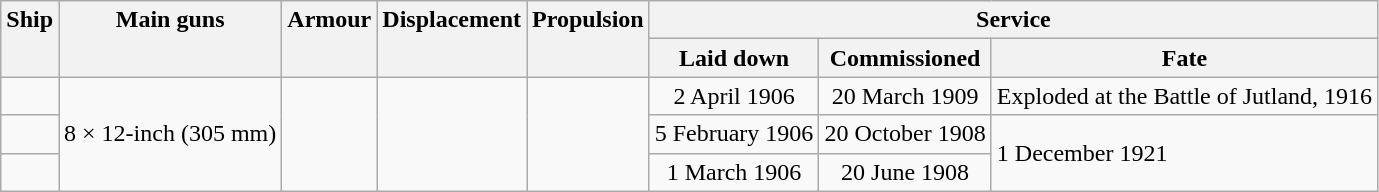<table class="wikitable">
<tr valign="top"|- valign="top">
<th align= center rowspan=2>Ship</th>
<th align= center rowspan=2>Main guns</th>
<th align= center rowspan=2>Armour</th>
<th align= center rowspan=2>Displacement</th>
<th align= center rowspan=2>Propulsion</th>
<th align= center colspan=3>Service</th>
</tr>
<tr valign="top">
<th align= center>Laid down</th>
<th align= center>Commissioned</th>
<th align= center>Fate</th>
</tr>
<tr valign="center">
<td align= left></td>
<td align= center rowspan=3>8 × 12-inch (305 mm)</td>
<td align= center rowspan=3></td>
<td align= center rowspan=3></td>
<td align= center rowspan=3><br></td>
<td align= center>2 April 1906</td>
<td align= center>20 March 1909</td>
<td align= left>Exploded at the Battle of Jutland, 1916</td>
</tr>
<tr valign="center">
<td align= left></td>
<td align= center>5 February 1906</td>
<td align= center>20 October 1908</td>
<td align= left rowspan=2> 1 December 1921</td>
</tr>
<tr valign="center">
<td align= left></td>
<td align= center>1 March 1906</td>
<td align= center>20 June 1908</td>
</tr>
</table>
